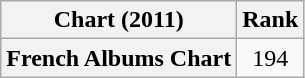<table class="wikitable plainrowheaders">
<tr>
<th scope="col">Chart (2011)</th>
<th scope="col">Rank</th>
</tr>
<tr>
<th scope="row">French Albums Chart</th>
<td align=center>194</td>
</tr>
</table>
